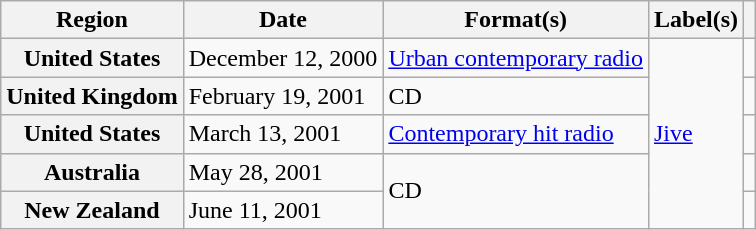<table class="wikitable plainrowheaders" style="text-align:left">
<tr>
<th scope="col">Region</th>
<th scope="col">Date</th>
<th scope="col">Format(s)</th>
<th scope="col">Label(s)</th>
<th scope="col"></th>
</tr>
<tr>
<th scope="row">United States</th>
<td>December 12, 2000</td>
<td><a href='#'>Urban contemporary radio</a></td>
<td rowspan="5"><a href='#'>Jive</a></td>
<td></td>
</tr>
<tr>
<th scope="row">United Kingdom</th>
<td>February 19, 2001</td>
<td>CD</td>
<td></td>
</tr>
<tr>
<th scope="row">United States</th>
<td>March 13, 2001</td>
<td><a href='#'>Contemporary hit radio</a></td>
<td></td>
</tr>
<tr>
<th scope="row">Australia</th>
<td>May 28, 2001</td>
<td rowspan="2">CD</td>
<td></td>
</tr>
<tr>
<th scope="row">New Zealand</th>
<td>June 11, 2001</td>
<td></td>
</tr>
</table>
